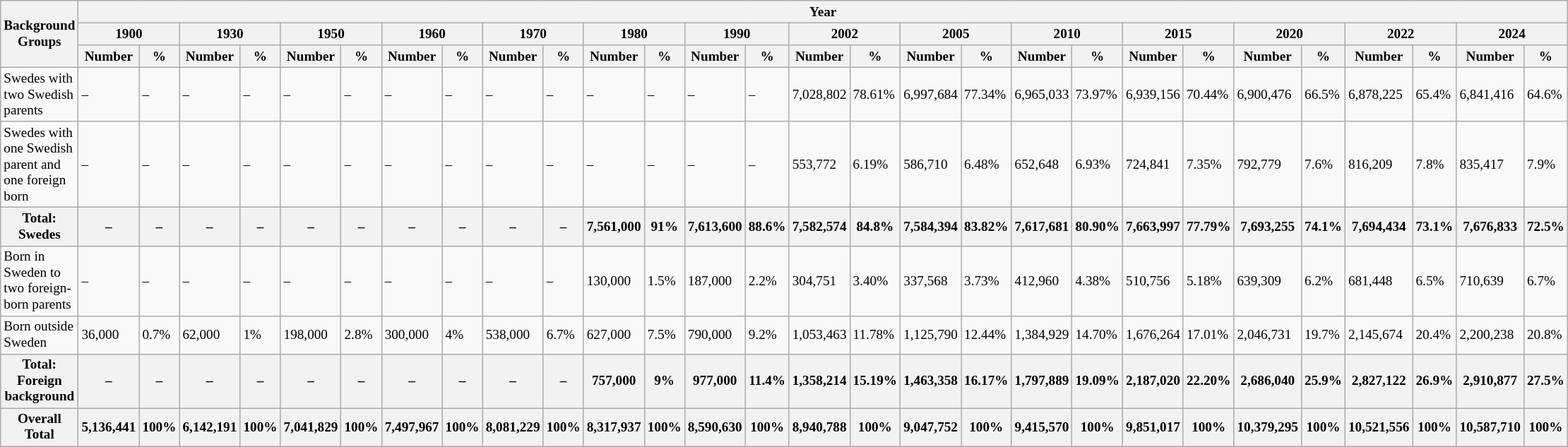<table class="wikitable" style="text-align:right left;font-size: 80%;">
<tr>
<th rowspan="3">Background Groups</th>
<th colspan="28">Year</th>
</tr>
<tr>
<th colspan="2">1900</th>
<th colspan="2">1930</th>
<th colspan="2">1950</th>
<th colspan="2">1960</th>
<th colspan="2">1970</th>
<th colspan="2">1980</th>
<th colspan="2">1990</th>
<th colspan="2">2002</th>
<th colspan="2">2005</th>
<th colspan="2">2010</th>
<th colspan="2">2015</th>
<th colspan="2">2020</th>
<th colspan="2">2022</th>
<th colspan="2">2024</th>
</tr>
<tr>
<th>Number</th>
<th>%</th>
<th>Number</th>
<th>%</th>
<th>Number</th>
<th>%</th>
<th>Number</th>
<th>%</th>
<th>Number</th>
<th>%</th>
<th>Number</th>
<th>%</th>
<th>Number</th>
<th>%</th>
<th>Number</th>
<th>%</th>
<th>Number</th>
<th>%</th>
<th>Number</th>
<th>%</th>
<th>Number</th>
<th>%</th>
<th>Number</th>
<th>%</th>
<th>Number</th>
<th>%</th>
<th>Number</th>
<th>%</th>
</tr>
<tr>
<td>Swedes with two Swedish parents</td>
<td>–</td>
<td>–</td>
<td>–</td>
<td>–</td>
<td>–</td>
<td>–</td>
<td>–</td>
<td>–</td>
<td>–</td>
<td>–</td>
<td>–</td>
<td>–</td>
<td>–</td>
<td>–</td>
<td>7,028,802</td>
<td>78.61%</td>
<td>6,997,684</td>
<td>77.34%</td>
<td>6,965,033</td>
<td>73.97%</td>
<td>6,939,156</td>
<td>70.44%</td>
<td>6,900,476</td>
<td>66.5%</td>
<td>6,878,225</td>
<td>65.4%</td>
<td>6,841,416</td>
<td>64.6%</td>
</tr>
<tr>
<td>Swedes with one Swedish parent and one foreign born</td>
<td>–</td>
<td>–</td>
<td>–</td>
<td>–</td>
<td>–</td>
<td>–</td>
<td>–</td>
<td>–</td>
<td>–</td>
<td>–</td>
<td>–</td>
<td>–</td>
<td>–</td>
<td>–</td>
<td>553,772</td>
<td>6.19%</td>
<td>586,710</td>
<td>6.48%</td>
<td>652,648</td>
<td>6.93%</td>
<td>724,841</td>
<td>7.35%</td>
<td>792,779</td>
<td>7.6%</td>
<td>816,209</td>
<td>7.8%</td>
<td>835,417</td>
<td>7.9%</td>
</tr>
<tr>
<th> Total: Swedes</th>
<th>–</th>
<th>–</th>
<th>–</th>
<th>–</th>
<th>–</th>
<th>–</th>
<th>–</th>
<th>–</th>
<th>–</th>
<th>–</th>
<th>7,561,000</th>
<th>91%</th>
<th>7,613,600</th>
<th>88.6%</th>
<th>7,582,574</th>
<th>84.8%</th>
<th>7,584,394</th>
<th>83.82%</th>
<th>7,617,681</th>
<th>80.90%</th>
<th>7,663,997</th>
<th>77.79%</th>
<th>7,693,255</th>
<th>74.1%</th>
<th>7,694,434</th>
<th>73.1%</th>
<th>7,676,833</th>
<th>72.5%</th>
</tr>
<tr>
<td>Born in Sweden to two foreign-born parents</td>
<td>–</td>
<td>–</td>
<td>–</td>
<td>–</td>
<td>–</td>
<td>–</td>
<td>–</td>
<td>–</td>
<td>–</td>
<td>–</td>
<td>130,000</td>
<td>1.5%</td>
<td>187,000</td>
<td>2.2%</td>
<td>304,751</td>
<td>3.40%</td>
<td>337,568</td>
<td>3.73%</td>
<td>412,960</td>
<td>4.38%</td>
<td>510,756</td>
<td>5.18%</td>
<td>639,309</td>
<td>6.2%</td>
<td>681,448</td>
<td>6.5%</td>
<td>710,639</td>
<td>6.7%</td>
</tr>
<tr>
<td>Born outside Sweden</td>
<td>36,000</td>
<td>0.7%</td>
<td>62,000</td>
<td>1%</td>
<td>198,000</td>
<td>2.8%</td>
<td>300,000</td>
<td>4%</td>
<td>538,000</td>
<td>6.7%</td>
<td>627,000</td>
<td>7.5%</td>
<td>790,000</td>
<td>9.2%</td>
<td>1,053,463</td>
<td>11.78%</td>
<td>1,125,790</td>
<td>12.44%</td>
<td>1,384,929</td>
<td>14.70%</td>
<td>1,676,264</td>
<td>17.01%</td>
<td>2,046,731</td>
<td>19.7%</td>
<td>2,145,674</td>
<td>20.4%</td>
<td>2,200,238</td>
<td>20.8%</td>
</tr>
<tr>
<th>Total: Foreign background</th>
<th>–</th>
<th>–</th>
<th>–</th>
<th>–</th>
<th>–</th>
<th>–</th>
<th>–</th>
<th>–</th>
<th>–</th>
<th>–</th>
<th>757,000</th>
<th>9%</th>
<th>977,000</th>
<th>11.4%</th>
<th>1,358,214</th>
<th>15.19%</th>
<th>1,463,358</th>
<th>16.17%</th>
<th>1,797,889</th>
<th>19.09%</th>
<th>2,187,020</th>
<th>22.20%</th>
<th>2,686,040</th>
<th>25.9%</th>
<th>2,827,122</th>
<th>26.9%</th>
<th>2,910,877</th>
<th>27.5%</th>
</tr>
<tr>
<th>Overall Total</th>
<th>5,136,441</th>
<th>100%</th>
<th>6,142,191</th>
<th>100%</th>
<th>7,041,829</th>
<th>100%</th>
<th>7,497,967</th>
<th>100%</th>
<th>8,081,229</th>
<th>100%</th>
<th>8,317,937</th>
<th>100%</th>
<th>8,590,630</th>
<th>100%</th>
<th>8,940,788</th>
<th>100%</th>
<th>9,047,752</th>
<th>100%</th>
<th>9,415,570</th>
<th>100%</th>
<th>9,851,017</th>
<th>100%</th>
<th>10,379,295</th>
<th>100%</th>
<th>10,521,556</th>
<th>100%</th>
<th>10,587,710</th>
<th>100%</th>
</tr>
</table>
